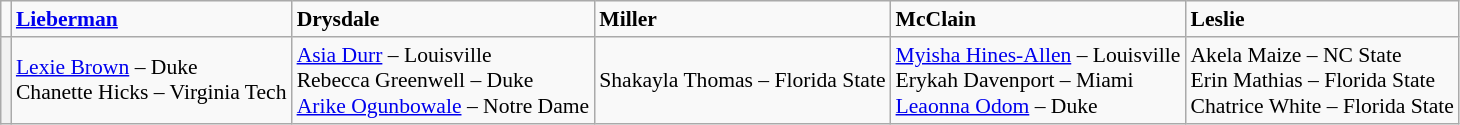<table class="wikitable" style="white-space:nowrap; font-size:90%;">
<tr>
<td></td>
<td><strong><a href='#'>Lieberman</a></strong></td>
<td><strong>Drysdale</strong></td>
<td><strong>Miller</strong></td>
<td><strong>McClain</strong></td>
<td><strong>Leslie</strong></td>
</tr>
<tr>
<th></th>
<td><a href='#'>Lexie Brown</a> – Duke <br> Chanette Hicks – Virginia Tech</td>
<td><a href='#'>Asia Durr</a> – Louisville <br> Rebecca Greenwell – Duke <br> <a href='#'>Arike Ogunbowale</a> – Notre Dame</td>
<td>Shakayla Thomas – Florida State</td>
<td><a href='#'>Myisha Hines-Allen</a> – Louisville <br> Erykah Davenport – Miami <br> <a href='#'>Leaonna Odom</a> – Duke</td>
<td>Akela Maize – NC State <br> Erin Mathias – Florida State <br> Chatrice White – Florida State</td>
</tr>
</table>
